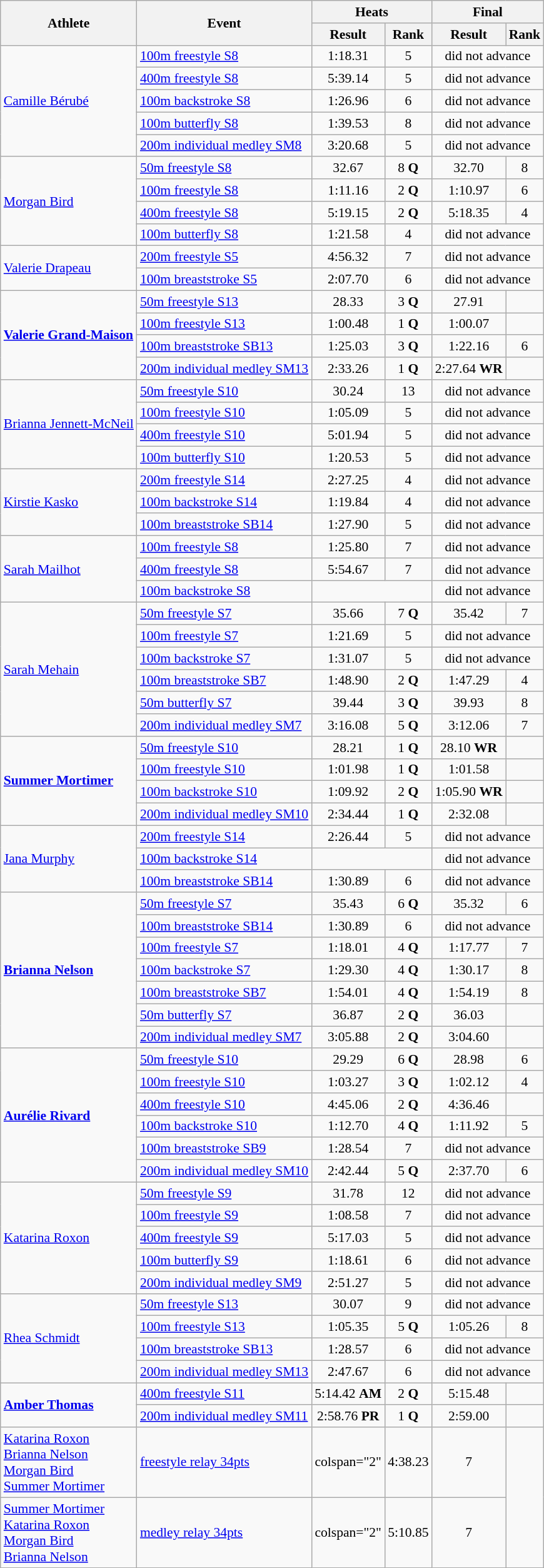<table class=wikitable style="font-size:90%">
<tr>
<th rowspan="2">Athlete</th>
<th rowspan="2">Event</th>
<th colspan="2">Heats</th>
<th colspan="2">Final</th>
</tr>
<tr>
<th>Result</th>
<th>Rank</th>
<th>Result</th>
<th>Rank</th>
</tr>
<tr align=center>
<td rowspan=5 align=left><a href='#'>Camille Bérubé</a></td>
<td align=left><a href='#'>100m freestyle S8</a></td>
<td>1:18.31</td>
<td>5</td>
<td colspan="2">did not advance</td>
</tr>
<tr align=center>
<td align=left><a href='#'>400m freestyle S8</a></td>
<td>5:39.14</td>
<td>5</td>
<td colspan="2">did not advance</td>
</tr>
<tr align=center>
<td align=left><a href='#'>100m backstroke S8</a></td>
<td>1:26.96</td>
<td>6</td>
<td colspan="2">did not advance</td>
</tr>
<tr align=center>
<td align=left><a href='#'>100m butterfly S8</a></td>
<td>1:39.53</td>
<td>8</td>
<td colspan="2">did not advance</td>
</tr>
<tr align=center>
<td align=left><a href='#'>200m individual medley SM8</a></td>
<td>3:20.68</td>
<td>5</td>
<td colspan="2">did not advance</td>
</tr>
<tr align=center>
<td rowspan=4 align=left><a href='#'>Morgan Bird</a></td>
<td align=left><a href='#'>50m freestyle S8</a></td>
<td>32.67</td>
<td>8 <strong>Q</strong></td>
<td>32.70</td>
<td>8</td>
</tr>
<tr align=center>
<td align=left><a href='#'>100m freestyle S8</a></td>
<td>1:11.16</td>
<td>2 <strong>Q</strong></td>
<td>1:10.97</td>
<td>6</td>
</tr>
<tr align=center>
<td align=left><a href='#'>400m freestyle S8</a></td>
<td>5:19.15</td>
<td>2 <strong>Q</strong></td>
<td>5:18.35</td>
<td>4</td>
</tr>
<tr align=center>
<td align=left><a href='#'>100m butterfly S8</a></td>
<td>1:21.58</td>
<td>4</td>
<td colspan="2">did not advance</td>
</tr>
<tr align=center>
<td rowspan=2 align=left><a href='#'>Valerie Drapeau</a></td>
<td align=left><a href='#'>200m freestyle S5</a></td>
<td>4:56.32</td>
<td>7</td>
<td colspan="2">did not advance</td>
</tr>
<tr align=center>
<td align=left><a href='#'>100m breaststroke S5</a></td>
<td>2:07.70</td>
<td>6</td>
<td colspan="2">did not advance</td>
</tr>
<tr align=center>
<td rowspan=4 align=left><strong><a href='#'>Valerie Grand-Maison</a></strong></td>
<td align=left><a href='#'>50m freestyle S13</a></td>
<td>28.33</td>
<td>3 <strong>Q</strong></td>
<td>27.91</td>
<td></td>
</tr>
<tr align=center>
<td align=left><a href='#'>100m freestyle S13</a></td>
<td>1:00.48</td>
<td>1 <strong>Q</strong></td>
<td>1:00.07</td>
<td></td>
</tr>
<tr align=center>
<td align=left><a href='#'>100m breaststroke SB13</a></td>
<td>1:25.03</td>
<td>3 <strong>Q</strong></td>
<td>1:22.16</td>
<td>6</td>
</tr>
<tr align=center>
<td align=left><a href='#'>200m individual medley SM13</a></td>
<td>2:33.26</td>
<td>1 <strong>Q</strong></td>
<td>2:27.64 <strong>WR</strong></td>
<td></td>
</tr>
<tr align=center>
<td rowspan=4 align=left><a href='#'>Brianna Jennett-McNeil</a></td>
<td align=left><a href='#'>50m freestyle S10</a></td>
<td>30.24</td>
<td>13</td>
<td colspan="2">did not advance</td>
</tr>
<tr align=center>
<td align=left><a href='#'>100m freestyle S10</a></td>
<td>1:05.09</td>
<td>5</td>
<td colspan="2">did not advance</td>
</tr>
<tr align=center>
<td align=left><a href='#'>400m freestyle S10</a></td>
<td>5:01.94</td>
<td>5</td>
<td colspan="2">did not advance</td>
</tr>
<tr align=center>
<td align=left><a href='#'>100m butterfly S10</a></td>
<td>1:20.53</td>
<td>5</td>
<td colspan="2">did not advance</td>
</tr>
<tr align=center>
<td rowspan=3 align=left><a href='#'>Kirstie Kasko</a></td>
<td align=left><a href='#'>200m freestyle S14</a></td>
<td>2:27.25</td>
<td>4</td>
<td colspan="2">did not advance</td>
</tr>
<tr align=center>
<td align=left><a href='#'>100m backstroke S14</a></td>
<td>1:19.84</td>
<td>4</td>
<td colspan="2">did not advance</td>
</tr>
<tr align=center>
<td align=left><a href='#'>100m breaststroke SB14</a></td>
<td>1:27.90</td>
<td>5</td>
<td colspan="2">did not advance</td>
</tr>
<tr align=center>
<td rowspan=3 align=left><a href='#'>Sarah Mailhot</a></td>
<td align=left><a href='#'>100m freestyle S8</a></td>
<td>1:25.80</td>
<td>7</td>
<td colspan="2">did not advance</td>
</tr>
<tr align=center>
<td align=left><a href='#'>400m freestyle S8</a></td>
<td>5:54.67</td>
<td>7</td>
<td colspan="2">did not advance</td>
</tr>
<tr align=center>
<td align=left><a href='#'>100m backstroke S8</a></td>
<td colspan="2"></td>
<td colspan="2">did not advance</td>
</tr>
<tr align=center>
<td rowspan=6 align=left><a href='#'>Sarah Mehain</a></td>
<td align=left><a href='#'>50m freestyle S7</a></td>
<td>35.66</td>
<td>7 <strong>Q</strong></td>
<td>35.42</td>
<td>7</td>
</tr>
<tr align=center>
<td align=left><a href='#'>100m freestyle S7</a></td>
<td>1:21.69</td>
<td>5</td>
<td colspan="2">did not advance</td>
</tr>
<tr align=center>
<td align=left><a href='#'>100m backstroke S7</a></td>
<td>1:31.07</td>
<td>5</td>
<td colspan="2">did not advance</td>
</tr>
<tr align=center>
<td align=left><a href='#'>100m breaststroke SB7</a></td>
<td>1:48.90</td>
<td>2 <strong>Q</strong></td>
<td>1:47.29</td>
<td>4</td>
</tr>
<tr align=center>
<td align=left><a href='#'>50m butterfly S7</a></td>
<td>39.44</td>
<td>3 <strong>Q</strong></td>
<td>39.93</td>
<td>8</td>
</tr>
<tr align=center>
<td align=left><a href='#'>200m individual medley SM7</a></td>
<td>3:16.08</td>
<td>5 <strong>Q</strong></td>
<td>3:12.06</td>
<td>7</td>
</tr>
<tr align=center>
<td rowspan=4 align=left><strong><a href='#'>Summer Mortimer</a></strong></td>
<td align=left><a href='#'>50m freestyle S10</a></td>
<td>28.21</td>
<td>1 <strong>Q</strong></td>
<td>28.10 <strong>WR</strong></td>
<td></td>
</tr>
<tr align=center>
<td align=left><a href='#'>100m freestyle S10</a></td>
<td>1:01.98</td>
<td>1 <strong>Q</strong></td>
<td>1:01.58</td>
<td></td>
</tr>
<tr align=center>
<td align=left><a href='#'>100m backstroke S10</a></td>
<td>1:09.92</td>
<td>2 <strong>Q</strong></td>
<td>1:05.90 <strong>WR</strong></td>
<td></td>
</tr>
<tr align=center>
<td align=left><a href='#'>200m individual medley SM10</a></td>
<td>2:34.44</td>
<td>1 <strong>Q</strong></td>
<td>2:32.08</td>
<td></td>
</tr>
<tr align=center>
<td rowspan=3 align=left><a href='#'>Jana Murphy</a></td>
<td align=left><a href='#'>200m freestyle S14</a></td>
<td>2:26.44</td>
<td>5</td>
<td colspan="2">did not advance</td>
</tr>
<tr align=center>
<td align=left><a href='#'>100m backstroke S14</a></td>
<td colspan="2"></td>
<td colspan="2">did not advance</td>
</tr>
<tr align=center>
<td align=left><a href='#'>100m breaststroke SB14</a></td>
<td>1:30.89</td>
<td>6</td>
<td colspan="2">did not advance</td>
</tr>
<tr align=center>
<td rowspan=7 align=left><strong><a href='#'>Brianna Nelson</a></strong></td>
<td align=left><a href='#'>50m freestyle S7</a></td>
<td>35.43</td>
<td>6 <strong>Q</strong></td>
<td>35.32</td>
<td>6</td>
</tr>
<tr align=center>
<td align=left><a href='#'>100m breaststroke SB14</a></td>
<td>1:30.89</td>
<td>6</td>
<td colspan="2">did not advance</td>
</tr>
<tr align=center>
<td align=left><a href='#'>100m freestyle S7</a></td>
<td>1:18.01</td>
<td>4 <strong>Q</strong></td>
<td>1:17.77</td>
<td>7</td>
</tr>
<tr align=center>
<td align=left><a href='#'>100m backstroke S7</a></td>
<td>1:29.30</td>
<td>4 <strong>Q</strong></td>
<td>1:30.17</td>
<td>8</td>
</tr>
<tr align=center>
<td align=left><a href='#'>100m breaststroke SB7</a></td>
<td>1:54.01</td>
<td>4 <strong>Q</strong></td>
<td>1:54.19</td>
<td>8</td>
</tr>
<tr align=center>
<td align=left><a href='#'>50m butterfly S7</a></td>
<td>36.87</td>
<td>2 <strong>Q</strong></td>
<td>36.03</td>
<td></td>
</tr>
<tr align=center>
<td align=left><a href='#'>200m individual medley SM7</a></td>
<td>3:05.88</td>
<td>2 <strong>Q</strong></td>
<td>3:04.60</td>
<td></td>
</tr>
<tr align=center>
<td rowspan=6 align=left><strong><a href='#'>Aurélie Rivard</a></strong></td>
<td align=left><a href='#'>50m freestyle S10</a></td>
<td>29.29</td>
<td>6 <strong>Q</strong></td>
<td>28.98</td>
<td>6</td>
</tr>
<tr align=center>
<td align=left><a href='#'>100m freestyle S10</a></td>
<td>1:03.27</td>
<td>3 <strong>Q</strong></td>
<td>1:02.12</td>
<td>4</td>
</tr>
<tr align=center>
<td align=left><a href='#'>400m freestyle S10</a></td>
<td>4:45.06</td>
<td>2 <strong>Q</strong></td>
<td>4:36.46</td>
<td></td>
</tr>
<tr align=center>
<td align=left><a href='#'>100m backstroke S10</a></td>
<td>1:12.70</td>
<td>4 <strong>Q</strong></td>
<td>1:11.92</td>
<td>5</td>
</tr>
<tr align=center>
<td align=left><a href='#'>100m breaststroke SB9</a></td>
<td>1:28.54</td>
<td>7</td>
<td colspan="2">did not advance</td>
</tr>
<tr align=center>
<td align=left><a href='#'>200m individual medley SM10</a></td>
<td>2:42.44</td>
<td>5 <strong>Q</strong></td>
<td>2:37.70</td>
<td>6</td>
</tr>
<tr align=center>
<td rowspan=5 align=left><a href='#'>Katarina Roxon</a></td>
<td align=left><a href='#'>50m freestyle S9</a></td>
<td>31.78</td>
<td>12</td>
<td colspan="2">did not advance</td>
</tr>
<tr align=center>
<td align=left><a href='#'>100m freestyle S9</a></td>
<td>1:08.58</td>
<td>7</td>
<td colspan="2">did not advance</td>
</tr>
<tr align=center>
<td align=left><a href='#'>400m freestyle S9</a></td>
<td>5:17.03</td>
<td>5</td>
<td colspan="2">did not advance</td>
</tr>
<tr align=center>
<td align=left><a href='#'>100m butterfly S9</a></td>
<td>1:18.61</td>
<td>6</td>
<td colspan="2">did not advance</td>
</tr>
<tr align=center>
<td align=left><a href='#'>200m individual medley SM9</a></td>
<td>2:51.27</td>
<td>5</td>
<td colspan="2">did not advance</td>
</tr>
<tr align=center>
<td rowspan=4 align=left><a href='#'>Rhea Schmidt</a></td>
<td align=left><a href='#'>50m freestyle S13</a></td>
<td>30.07</td>
<td>9</td>
<td colspan="2">did not advance</td>
</tr>
<tr align=center>
<td align=left><a href='#'>100m freestyle S13</a></td>
<td>1:05.35</td>
<td>5 <strong>Q</strong></td>
<td>1:05.26</td>
<td>8</td>
</tr>
<tr align=center>
<td align=left><a href='#'>100m breaststroke SB13</a></td>
<td>1:28.57</td>
<td>6</td>
<td colspan="2">did not advance</td>
</tr>
<tr align=center>
<td align=left><a href='#'>200m individual medley SM13</a></td>
<td>2:47.67</td>
<td>6</td>
<td colspan="2">did not advance</td>
</tr>
<tr align=center>
<td rowspan=2 align=left><strong><a href='#'>Amber Thomas</a></strong></td>
<td align=left><a href='#'>400m freestyle S11</a></td>
<td>5:14.42 <strong>AM</strong></td>
<td>2 <strong>Q</strong></td>
<td>5:15.48</td>
<td></td>
</tr>
<tr align=center>
<td align=left><a href='#'>200m individual medley SM11</a></td>
<td>2:58.76 <strong>PR</strong></td>
<td>1 <strong>Q</strong></td>
<td>2:59.00</td>
<td></td>
</tr>
<tr align=center>
<td align=left><a href='#'>Katarina Roxon</a><br><a href='#'>Brianna Nelson</a><br><a href='#'>Morgan Bird</a><br><a href='#'>Summer Mortimer</a></td>
<td align=left><a href='#'> freestyle relay 34pts</a></td>
<td>colspan="2" </td>
<td>4:38.23</td>
<td>7</td>
</tr>
<tr align=center>
<td align=left><a href='#'>Summer Mortimer</a><br><a href='#'>Katarina Roxon</a><br><a href='#'>Morgan Bird</a><br><a href='#'>Brianna Nelson</a></td>
<td align=left><a href='#'> medley relay 34pts</a></td>
<td>colspan="2" </td>
<td>5:10.85</td>
<td>7</td>
</tr>
</table>
